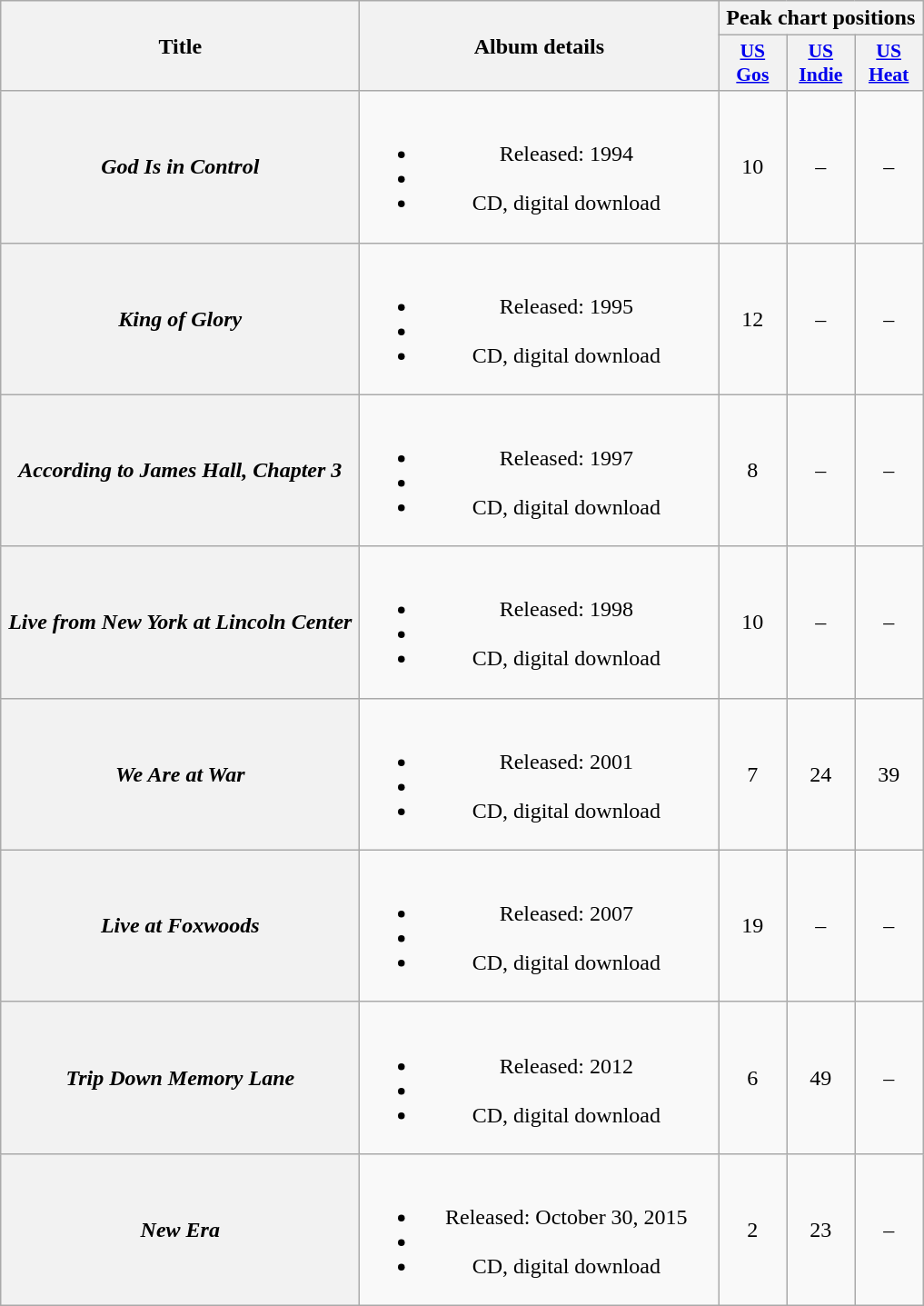<table class="wikitable plainrowheaders" style="text-align:center;">
<tr>
<th scope="col" rowspan="2" style="width:16em;">Title</th>
<th scope="col" rowspan="2" style="width:16em;">Album details</th>
<th scope="col" colspan="3">Peak chart positions</th>
</tr>
<tr>
<th style="width:3em; font-size:90%"><a href='#'>US<br>Gos</a></th>
<th style="width:3em; font-size:90%"><a href='#'>US<br>Indie</a></th>
<th style="width:3em; font-size:90%"><a href='#'>US<br>Heat</a></th>
</tr>
<tr>
<th scope="row"><em>God Is in Control</em></th>
<td><br><ul><li>Released: 1994</li><li></li><li>CD, digital download</li></ul></td>
<td>10</td>
<td>–</td>
<td>–</td>
</tr>
<tr>
<th scope="row"><em>King of Glory</em></th>
<td><br><ul><li>Released: 1995</li><li></li><li>CD, digital download</li></ul></td>
<td>12</td>
<td>–</td>
<td>–</td>
</tr>
<tr>
<th scope="row"><em>According to James Hall, Chapter 3</em></th>
<td><br><ul><li>Released: 1997</li><li></li><li>CD, digital download</li></ul></td>
<td>8</td>
<td>–</td>
<td>–</td>
</tr>
<tr>
<th scope="row"><em>Live from New York at Lincoln Center</em></th>
<td><br><ul><li>Released: 1998</li><li></li><li>CD, digital download</li></ul></td>
<td>10</td>
<td>–</td>
<td>–</td>
</tr>
<tr>
<th scope="row"><em>We Are at War</em></th>
<td><br><ul><li>Released: 2001</li><li></li><li>CD, digital download</li></ul></td>
<td>7</td>
<td>24</td>
<td>39</td>
</tr>
<tr>
<th scope="row"><em>Live at Foxwoods</em></th>
<td><br><ul><li>Released: 2007</li><li></li><li>CD, digital download</li></ul></td>
<td>19</td>
<td>–</td>
<td>–</td>
</tr>
<tr>
<th scope="row"><em>Trip Down Memory Lane</em></th>
<td><br><ul><li>Released: 2012</li><li></li><li>CD, digital download</li></ul></td>
<td>6</td>
<td>49</td>
<td>–</td>
</tr>
<tr>
<th scope="row"><em>New Era</em></th>
<td><br><ul><li>Released: October 30, 2015</li><li></li><li>CD, digital download</li></ul></td>
<td>2</td>
<td>23</td>
<td>–</td>
</tr>
</table>
